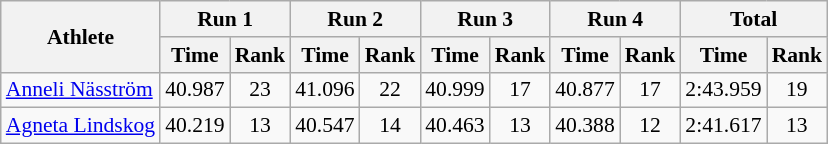<table class="wikitable" border="1" style="font-size:90%">
<tr>
<th rowspan="2">Athlete</th>
<th colspan="2">Run 1</th>
<th colspan="2">Run 2</th>
<th colspan="2">Run 3</th>
<th colspan="2">Run 4</th>
<th colspan="2">Total</th>
</tr>
<tr>
<th>Time</th>
<th>Rank</th>
<th>Time</th>
<th>Rank</th>
<th>Time</th>
<th>Rank</th>
<th>Time</th>
<th>Rank</th>
<th>Time</th>
<th>Rank</th>
</tr>
<tr>
<td><a href='#'>Anneli Näsström</a></td>
<td align="center">40.987</td>
<td align="center">23</td>
<td align="center">41.096</td>
<td align="center">22</td>
<td align="center">40.999</td>
<td align="center">17</td>
<td align="center">40.877</td>
<td align="center">17</td>
<td align="center">2:43.959</td>
<td align="center">19</td>
</tr>
<tr>
<td><a href='#'>Agneta Lindskog</a></td>
<td align="center">40.219</td>
<td align="center">13</td>
<td align="center">40.547</td>
<td align="center">14</td>
<td align="center">40.463</td>
<td align="center">13</td>
<td align="center">40.388</td>
<td align="center">12</td>
<td align="center">2:41.617</td>
<td align="center">13</td>
</tr>
</table>
